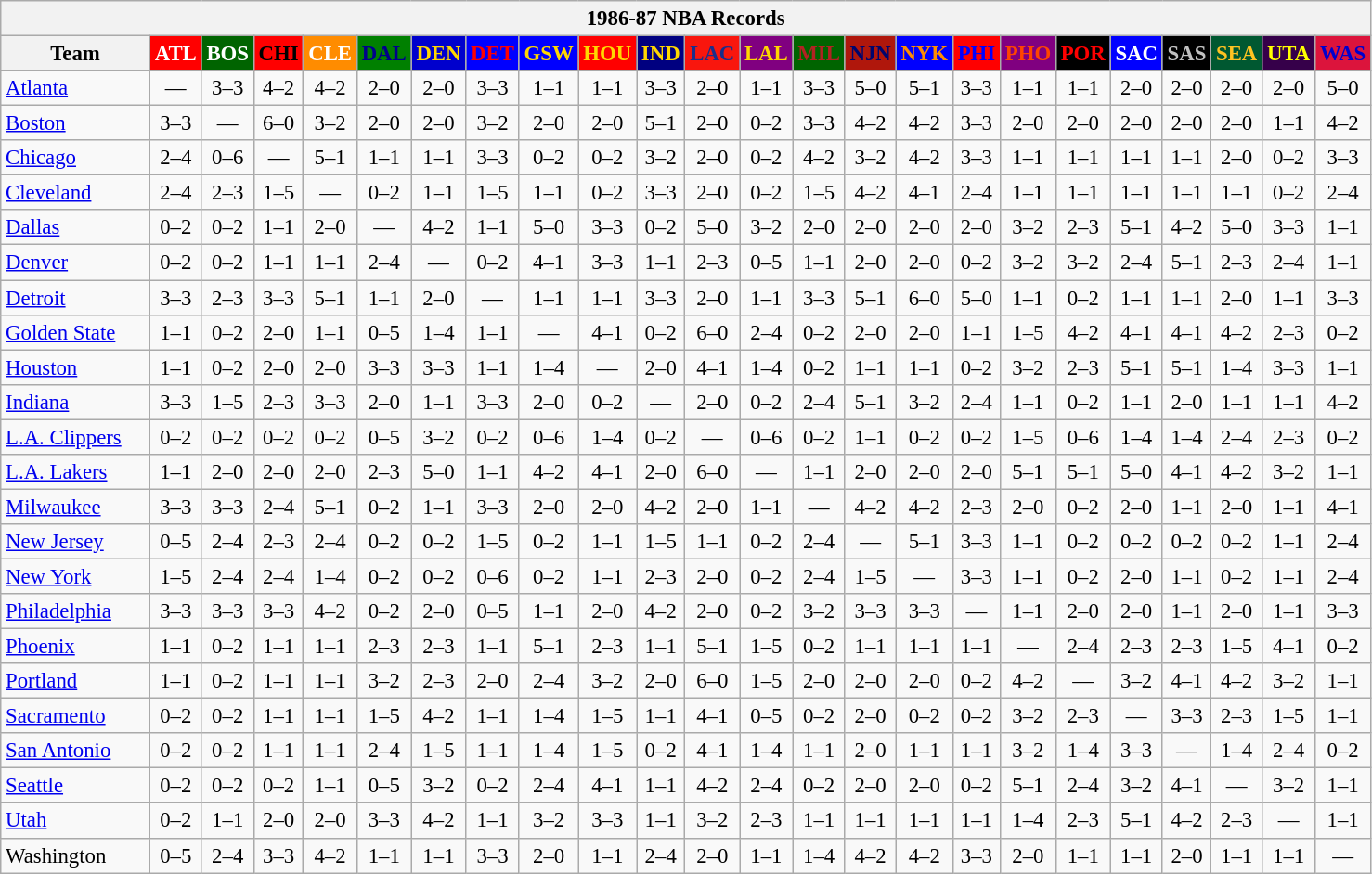<table class="wikitable" style="font-size:95%; text-align:center;">
<tr>
<th colspan=24>1986-87 NBA Records</th>
</tr>
<tr>
<th width=100>Team</th>
<th style="background:#FF0000;color:#FFFFFF;width=35">ATL</th>
<th style="background:#006400;color:#FFFFFF;width=35">BOS</th>
<th style="background:#FF0000;color:#000000;width=35">CHI</th>
<th style="background:#FF8C00;color:#FFFFFF;width=35">CLE</th>
<th style="background:#008000;color:#00008B;width=35">DAL</th>
<th style="background:#0000CD;color:#FFD700;width=35">DEN</th>
<th style="background:#0000FF;color:#FF0000;width=35">DET</th>
<th style="background:#0000FF;color:#FFD700;width=35">GSW</th>
<th style="background:#FF0000;color:#FFD700;width=35">HOU</th>
<th style="background:#000080;color:#FFD700;width=35">IND</th>
<th style="background:#F9160D;color:#1A2E8B;width=35">LAC</th>
<th style="background:#800080;color:#FFD700;width=35">LAL</th>
<th style="background:#006400;color:#B22222;width=35">MIL</th>
<th style="background:#B0170C;color:#00056D;width=35">NJN</th>
<th style="background:#0000FF;color:#FF8C00;width=35">NYK</th>
<th style="background:#FF0000;color:#0000FF;width=35">PHI</th>
<th style="background:#800080;color:#FF4500;width=35">PHO</th>
<th style="background:#000000;color:#FF0000;width=35">POR</th>
<th style="background:#0000FF;color:#FFFFFF;width=35">SAC</th>
<th style="background:#000000;color:#C0C0C0;width=35">SAS</th>
<th style="background:#005831;color:#FFC322;width=35">SEA</th>
<th style="background:#36004A;color:#FFFF00;width=35">UTA</th>
<th style="background:#DC143C;color:#0000CD;width=35">WAS</th>
</tr>
<tr>
<td style="text-align:left;"><a href='#'>Atlanta</a></td>
<td>—</td>
<td>3–3</td>
<td>4–2</td>
<td>4–2</td>
<td>2–0</td>
<td>2–0</td>
<td>3–3</td>
<td>1–1</td>
<td>1–1</td>
<td>3–3</td>
<td>2–0</td>
<td>1–1</td>
<td>3–3</td>
<td>5–0</td>
<td>5–1</td>
<td>3–3</td>
<td>1–1</td>
<td>1–1</td>
<td>2–0</td>
<td>2–0</td>
<td>2–0</td>
<td>2–0</td>
<td>5–0</td>
</tr>
<tr>
<td style="text-align:left;"><a href='#'>Boston</a></td>
<td>3–3</td>
<td>—</td>
<td>6–0</td>
<td>3–2</td>
<td>2–0</td>
<td>2–0</td>
<td>3–2</td>
<td>2–0</td>
<td>2–0</td>
<td>5–1</td>
<td>2–0</td>
<td>0–2</td>
<td>3–3</td>
<td>4–2</td>
<td>4–2</td>
<td>3–3</td>
<td>2–0</td>
<td>2–0</td>
<td>2–0</td>
<td>2–0</td>
<td>2–0</td>
<td>1–1</td>
<td>4–2</td>
</tr>
<tr>
<td style="text-align:left;"><a href='#'>Chicago</a></td>
<td>2–4</td>
<td>0–6</td>
<td>—</td>
<td>5–1</td>
<td>1–1</td>
<td>1–1</td>
<td>3–3</td>
<td>0–2</td>
<td>0–2</td>
<td>3–2</td>
<td>2–0</td>
<td>0–2</td>
<td>4–2</td>
<td>3–2</td>
<td>4–2</td>
<td>3–3</td>
<td>1–1</td>
<td>1–1</td>
<td>1–1</td>
<td>1–1</td>
<td>2–0</td>
<td>0–2</td>
<td>3–3</td>
</tr>
<tr>
<td style="text-align:left;"><a href='#'>Cleveland</a></td>
<td>2–4</td>
<td>2–3</td>
<td>1–5</td>
<td>—</td>
<td>0–2</td>
<td>1–1</td>
<td>1–5</td>
<td>1–1</td>
<td>0–2</td>
<td>3–3</td>
<td>2–0</td>
<td>0–2</td>
<td>1–5</td>
<td>4–2</td>
<td>4–1</td>
<td>2–4</td>
<td>1–1</td>
<td>1–1</td>
<td>1–1</td>
<td>1–1</td>
<td>1–1</td>
<td>0–2</td>
<td>2–4</td>
</tr>
<tr>
<td style="text-align:left;"><a href='#'>Dallas</a></td>
<td>0–2</td>
<td>0–2</td>
<td>1–1</td>
<td>2–0</td>
<td>—</td>
<td>4–2</td>
<td>1–1</td>
<td>5–0</td>
<td>3–3</td>
<td>0–2</td>
<td>5–0</td>
<td>3–2</td>
<td>2–0</td>
<td>2–0</td>
<td>2–0</td>
<td>2–0</td>
<td>3–2</td>
<td>2–3</td>
<td>5–1</td>
<td>4–2</td>
<td>5–0</td>
<td>3–3</td>
<td>1–1</td>
</tr>
<tr>
<td style="text-align:left;"><a href='#'>Denver</a></td>
<td>0–2</td>
<td>0–2</td>
<td>1–1</td>
<td>1–1</td>
<td>2–4</td>
<td>—</td>
<td>0–2</td>
<td>4–1</td>
<td>3–3</td>
<td>1–1</td>
<td>2–3</td>
<td>0–5</td>
<td>1–1</td>
<td>2–0</td>
<td>2–0</td>
<td>0–2</td>
<td>3–2</td>
<td>3–2</td>
<td>2–4</td>
<td>5–1</td>
<td>2–3</td>
<td>2–4</td>
<td>1–1</td>
</tr>
<tr>
<td style="text-align:left;"><a href='#'>Detroit</a></td>
<td>3–3</td>
<td>2–3</td>
<td>3–3</td>
<td>5–1</td>
<td>1–1</td>
<td>2–0</td>
<td>—</td>
<td>1–1</td>
<td>1–1</td>
<td>3–3</td>
<td>2–0</td>
<td>1–1</td>
<td>3–3</td>
<td>5–1</td>
<td>6–0</td>
<td>5–0</td>
<td>1–1</td>
<td>0–2</td>
<td>1–1</td>
<td>1–1</td>
<td>2–0</td>
<td>1–1</td>
<td>3–3</td>
</tr>
<tr>
<td style="text-align:left;"><a href='#'>Golden State</a></td>
<td>1–1</td>
<td>0–2</td>
<td>2–0</td>
<td>1–1</td>
<td>0–5</td>
<td>1–4</td>
<td>1–1</td>
<td>—</td>
<td>4–1</td>
<td>0–2</td>
<td>6–0</td>
<td>2–4</td>
<td>0–2</td>
<td>2–0</td>
<td>2–0</td>
<td>1–1</td>
<td>1–5</td>
<td>4–2</td>
<td>4–1</td>
<td>4–1</td>
<td>4–2</td>
<td>2–3</td>
<td>0–2</td>
</tr>
<tr>
<td style="text-align:left;"><a href='#'>Houston</a></td>
<td>1–1</td>
<td>0–2</td>
<td>2–0</td>
<td>2–0</td>
<td>3–3</td>
<td>3–3</td>
<td>1–1</td>
<td>1–4</td>
<td>—</td>
<td>2–0</td>
<td>4–1</td>
<td>1–4</td>
<td>0–2</td>
<td>1–1</td>
<td>1–1</td>
<td>0–2</td>
<td>3–2</td>
<td>2–3</td>
<td>5–1</td>
<td>5–1</td>
<td>1–4</td>
<td>3–3</td>
<td>1–1</td>
</tr>
<tr>
<td style="text-align:left;"><a href='#'>Indiana</a></td>
<td>3–3</td>
<td>1–5</td>
<td>2–3</td>
<td>3–3</td>
<td>2–0</td>
<td>1–1</td>
<td>3–3</td>
<td>2–0</td>
<td>0–2</td>
<td>—</td>
<td>2–0</td>
<td>0–2</td>
<td>2–4</td>
<td>5–1</td>
<td>3–2</td>
<td>2–4</td>
<td>1–1</td>
<td>0–2</td>
<td>1–1</td>
<td>2–0</td>
<td>1–1</td>
<td>1–1</td>
<td>4–2</td>
</tr>
<tr>
<td style="text-align:left;"><a href='#'>L.A. Clippers</a></td>
<td>0–2</td>
<td>0–2</td>
<td>0–2</td>
<td>0–2</td>
<td>0–5</td>
<td>3–2</td>
<td>0–2</td>
<td>0–6</td>
<td>1–4</td>
<td>0–2</td>
<td>—</td>
<td>0–6</td>
<td>0–2</td>
<td>1–1</td>
<td>0–2</td>
<td>0–2</td>
<td>1–5</td>
<td>0–6</td>
<td>1–4</td>
<td>1–4</td>
<td>2–4</td>
<td>2–3</td>
<td>0–2</td>
</tr>
<tr>
<td style="text-align:left;"><a href='#'>L.A. Lakers</a></td>
<td>1–1</td>
<td>2–0</td>
<td>2–0</td>
<td>2–0</td>
<td>2–3</td>
<td>5–0</td>
<td>1–1</td>
<td>4–2</td>
<td>4–1</td>
<td>2–0</td>
<td>6–0</td>
<td>—</td>
<td>1–1</td>
<td>2–0</td>
<td>2–0</td>
<td>2–0</td>
<td>5–1</td>
<td>5–1</td>
<td>5–0</td>
<td>4–1</td>
<td>4–2</td>
<td>3–2</td>
<td>1–1</td>
</tr>
<tr>
<td style="text-align:left;"><a href='#'>Milwaukee</a></td>
<td>3–3</td>
<td>3–3</td>
<td>2–4</td>
<td>5–1</td>
<td>0–2</td>
<td>1–1</td>
<td>3–3</td>
<td>2–0</td>
<td>2–0</td>
<td>4–2</td>
<td>2–0</td>
<td>1–1</td>
<td>—</td>
<td>4–2</td>
<td>4–2</td>
<td>2–3</td>
<td>2–0</td>
<td>0–2</td>
<td>2–0</td>
<td>1–1</td>
<td>2–0</td>
<td>1–1</td>
<td>4–1</td>
</tr>
<tr>
<td style="text-align:left;"><a href='#'>New Jersey</a></td>
<td>0–5</td>
<td>2–4</td>
<td>2–3</td>
<td>2–4</td>
<td>0–2</td>
<td>0–2</td>
<td>1–5</td>
<td>0–2</td>
<td>1–1</td>
<td>1–5</td>
<td>1–1</td>
<td>0–2</td>
<td>2–4</td>
<td>—</td>
<td>5–1</td>
<td>3–3</td>
<td>1–1</td>
<td>0–2</td>
<td>0–2</td>
<td>0–2</td>
<td>0–2</td>
<td>1–1</td>
<td>2–4</td>
</tr>
<tr>
<td style="text-align:left;"><a href='#'>New York</a></td>
<td>1–5</td>
<td>2–4</td>
<td>2–4</td>
<td>1–4</td>
<td>0–2</td>
<td>0–2</td>
<td>0–6</td>
<td>0–2</td>
<td>1–1</td>
<td>2–3</td>
<td>2–0</td>
<td>0–2</td>
<td>2–4</td>
<td>1–5</td>
<td>—</td>
<td>3–3</td>
<td>1–1</td>
<td>0–2</td>
<td>2–0</td>
<td>1–1</td>
<td>0–2</td>
<td>1–1</td>
<td>2–4</td>
</tr>
<tr>
<td style="text-align:left;"><a href='#'>Philadelphia</a></td>
<td>3–3</td>
<td>3–3</td>
<td>3–3</td>
<td>4–2</td>
<td>0–2</td>
<td>2–0</td>
<td>0–5</td>
<td>1–1</td>
<td>2–0</td>
<td>4–2</td>
<td>2–0</td>
<td>0–2</td>
<td>3–2</td>
<td>3–3</td>
<td>3–3</td>
<td>—</td>
<td>1–1</td>
<td>2–0</td>
<td>2–0</td>
<td>1–1</td>
<td>2–0</td>
<td>1–1</td>
<td>3–3</td>
</tr>
<tr>
<td style="text-align:left;"><a href='#'>Phoenix</a></td>
<td>1–1</td>
<td>0–2</td>
<td>1–1</td>
<td>1–1</td>
<td>2–3</td>
<td>2–3</td>
<td>1–1</td>
<td>5–1</td>
<td>2–3</td>
<td>1–1</td>
<td>5–1</td>
<td>1–5</td>
<td>0–2</td>
<td>1–1</td>
<td>1–1</td>
<td>1–1</td>
<td>—</td>
<td>2–4</td>
<td>2–3</td>
<td>2–3</td>
<td>1–5</td>
<td>4–1</td>
<td>0–2</td>
</tr>
<tr>
<td style="text-align:left;"><a href='#'>Portland</a></td>
<td>1–1</td>
<td>0–2</td>
<td>1–1</td>
<td>1–1</td>
<td>3–2</td>
<td>2–3</td>
<td>2–0</td>
<td>2–4</td>
<td>3–2</td>
<td>2–0</td>
<td>6–0</td>
<td>1–5</td>
<td>2–0</td>
<td>2–0</td>
<td>2–0</td>
<td>0–2</td>
<td>4–2</td>
<td>—</td>
<td>3–2</td>
<td>4–1</td>
<td>4–2</td>
<td>3–2</td>
<td>1–1</td>
</tr>
<tr>
<td style="text-align:left;"><a href='#'>Sacramento</a></td>
<td>0–2</td>
<td>0–2</td>
<td>1–1</td>
<td>1–1</td>
<td>1–5</td>
<td>4–2</td>
<td>1–1</td>
<td>1–4</td>
<td>1–5</td>
<td>1–1</td>
<td>4–1</td>
<td>0–5</td>
<td>0–2</td>
<td>2–0</td>
<td>0–2</td>
<td>0–2</td>
<td>3–2</td>
<td>2–3</td>
<td>—</td>
<td>3–3</td>
<td>2–3</td>
<td>1–5</td>
<td>1–1</td>
</tr>
<tr>
<td style="text-align:left;"><a href='#'>San Antonio</a></td>
<td>0–2</td>
<td>0–2</td>
<td>1–1</td>
<td>1–1</td>
<td>2–4</td>
<td>1–5</td>
<td>1–1</td>
<td>1–4</td>
<td>1–5</td>
<td>0–2</td>
<td>4–1</td>
<td>1–4</td>
<td>1–1</td>
<td>2–0</td>
<td>1–1</td>
<td>1–1</td>
<td>3–2</td>
<td>1–4</td>
<td>3–3</td>
<td>—</td>
<td>1–4</td>
<td>2–4</td>
<td>0–2</td>
</tr>
<tr>
<td style="text-align:left;"><a href='#'>Seattle</a></td>
<td>0–2</td>
<td>0–2</td>
<td>0–2</td>
<td>1–1</td>
<td>0–5</td>
<td>3–2</td>
<td>0–2</td>
<td>2–4</td>
<td>4–1</td>
<td>1–1</td>
<td>4–2</td>
<td>2–4</td>
<td>0–2</td>
<td>2–0</td>
<td>2–0</td>
<td>0–2</td>
<td>5–1</td>
<td>2–4</td>
<td>3–2</td>
<td>4–1</td>
<td>—</td>
<td>3–2</td>
<td>1–1</td>
</tr>
<tr>
<td style="text-align:left;"><a href='#'>Utah</a></td>
<td>0–2</td>
<td>1–1</td>
<td>2–0</td>
<td>2–0</td>
<td>3–3</td>
<td>4–2</td>
<td>1–1</td>
<td>3–2</td>
<td>3–3</td>
<td>1–1</td>
<td>3–2</td>
<td>2–3</td>
<td>1–1</td>
<td>1–1</td>
<td>1–1</td>
<td>1–1</td>
<td>1–4</td>
<td>2–3</td>
<td>5–1</td>
<td>4–2</td>
<td>2–3</td>
<td>—</td>
<td>1–1</td>
</tr>
<tr>
<td style="text-align:left;">Washington</td>
<td>0–5</td>
<td>2–4</td>
<td>3–3</td>
<td>4–2</td>
<td>1–1</td>
<td>1–1</td>
<td>3–3</td>
<td>2–0</td>
<td>1–1</td>
<td>2–4</td>
<td>2–0</td>
<td>1–1</td>
<td>1–4</td>
<td>4–2</td>
<td>4–2</td>
<td>3–3</td>
<td>2–0</td>
<td>1–1</td>
<td>1–1</td>
<td>2–0</td>
<td>1–1</td>
<td>1–1</td>
<td>—</td>
</tr>
</table>
